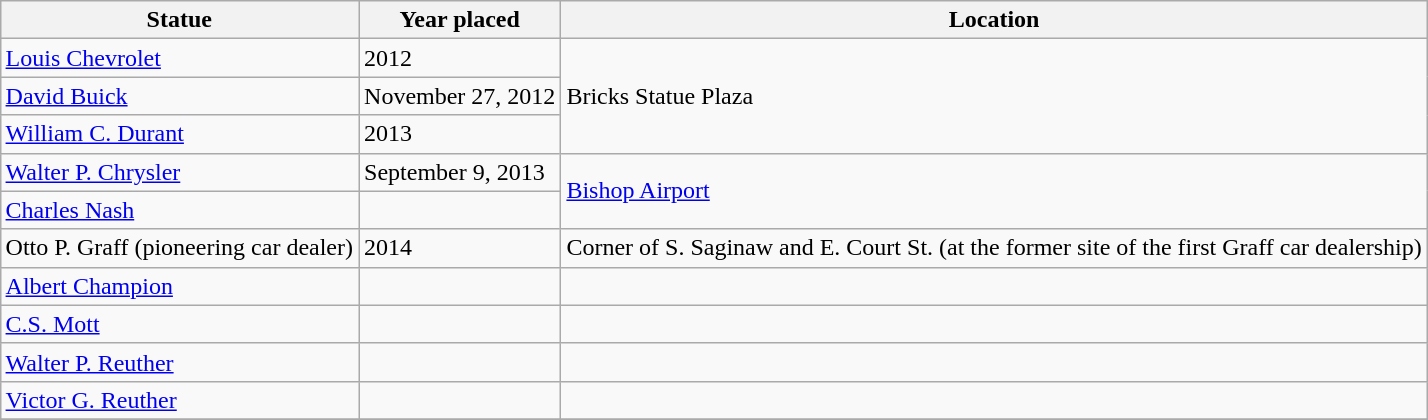<table class="wikitable" align=right>
<tr>
<th>Statue</th>
<th>Year placed</th>
<th>Location</th>
</tr>
<tr>
<td><a href='#'>Louis Chevrolet</a></td>
<td>2012</td>
<td rowspan=3>Bricks Statue Plaza</td>
</tr>
<tr>
<td><a href='#'>David Buick</a></td>
<td>November 27, 2012</td>
</tr>
<tr>
<td><a href='#'>William C. Durant</a></td>
<td>2013</td>
</tr>
<tr>
<td><a href='#'>Walter P. Chrysler</a></td>
<td>September 9, 2013</td>
<td rowspan=2><a href='#'>Bishop Airport</a></td>
</tr>
<tr>
<td><a href='#'>Charles Nash</a></td>
<td></td>
</tr>
<tr>
<td>Otto P. Graff (pioneering car dealer)</td>
<td>2014</td>
<td>Corner of S. Saginaw and E. Court St. (at the former site of the first Graff car dealership)</td>
</tr>
<tr>
<td><a href='#'>Albert Champion</a></td>
<td></td>
<td></td>
</tr>
<tr>
<td><a href='#'>C.S. Mott</a></td>
<td></td>
<td></td>
</tr>
<tr>
<td><a href='#'>Walter P. Reuther</a></td>
<td></td>
<td></td>
</tr>
<tr>
<td><a href='#'>Victor G. Reuther</a></td>
<td></td>
<td></td>
</tr>
<tr>
</tr>
</table>
